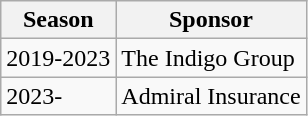<table class="wikitable">
<tr>
<th>Season</th>
<th>Sponsor</th>
</tr>
<tr>
<td>2019-2023</td>
<td>The Indigo Group</td>
</tr>
<tr>
<td>2023-</td>
<td>Admiral Insurance</td>
</tr>
</table>
